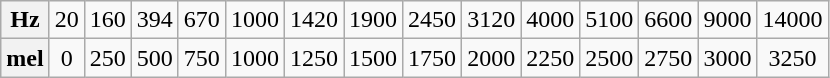<table class="wikitable" style="text-align:center">
<tr>
<th>Hz</th>
<td>20</td>
<td>160</td>
<td>394</td>
<td>670</td>
<td>1000</td>
<td>1420</td>
<td>1900</td>
<td>2450</td>
<td>3120</td>
<td>4000</td>
<td>5100</td>
<td>6600</td>
<td>9000</td>
<td>14000</td>
</tr>
<tr>
<th>mel</th>
<td>0</td>
<td>250</td>
<td>500</td>
<td>750</td>
<td>1000</td>
<td>1250</td>
<td>1500</td>
<td>1750</td>
<td>2000</td>
<td>2250</td>
<td>2500</td>
<td>2750</td>
<td>3000</td>
<td>3250</td>
</tr>
</table>
